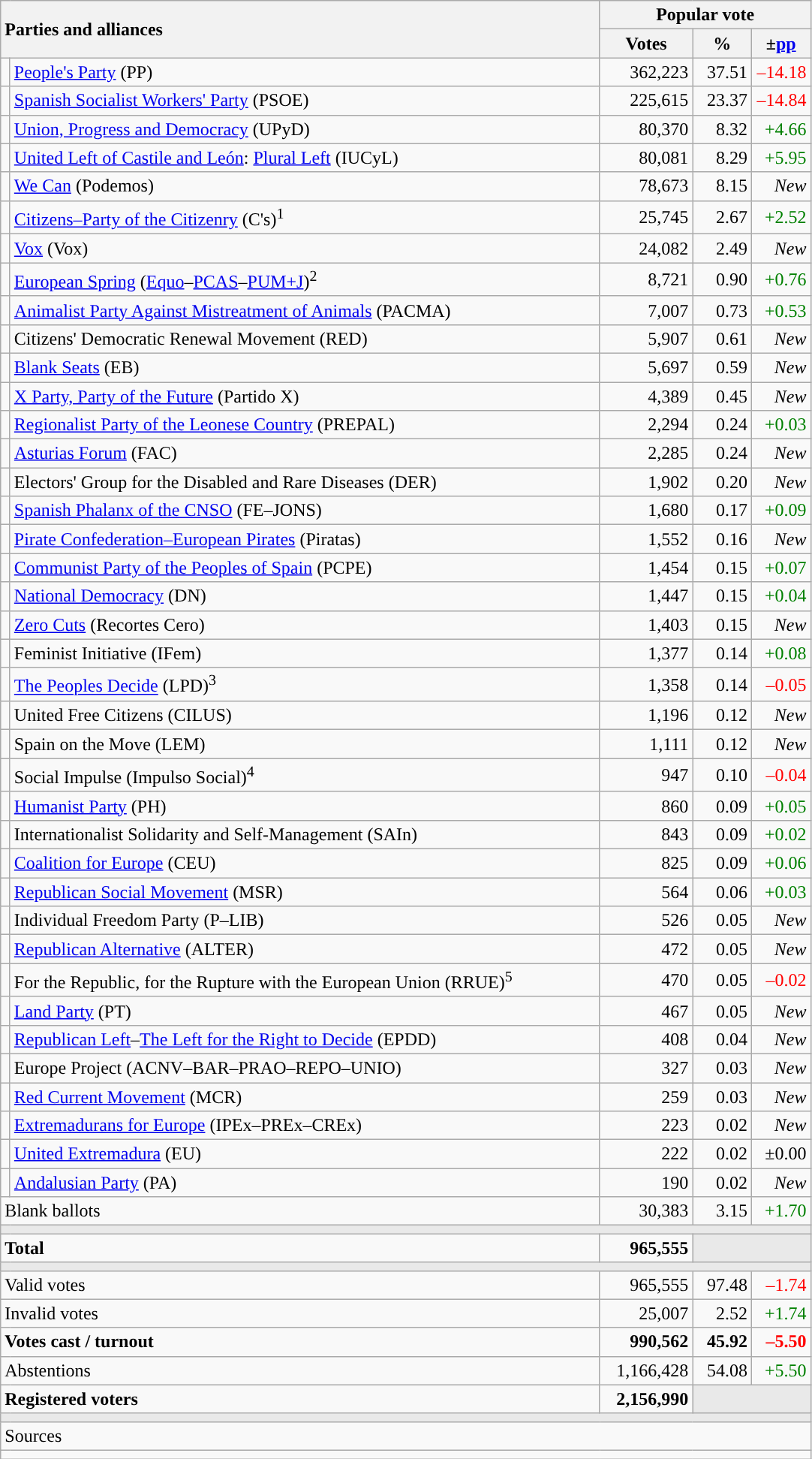<table class="wikitable" style="text-align:right">
<tr>
<th style="text-align:left;" rowspan="2" colspan="2" width="525">Parties and alliances</th>
<th colspan="3">Popular vote</th>
</tr>
<tr>
<th width="75">Votes</th>
<th width="45">%</th>
<th width="45">±<a href='#'>pp</a></th>
</tr>
<tr>
<td width="1" style="color:inherit;background:"></td>
<td align="left"><a href='#'>People's Party</a> (PP)</td>
<td>362,223</td>
<td>37.51</td>
<td style="color:red;">–14.18</td>
</tr>
<tr>
<td style="color:inherit;background:"></td>
<td align="left"><a href='#'>Spanish Socialist Workers' Party</a> (PSOE)</td>
<td>225,615</td>
<td>23.37</td>
<td style="color:red;">–14.84</td>
</tr>
<tr>
<td style="color:inherit;background:"></td>
<td align="left"><a href='#'>Union, Progress and Democracy</a> (UPyD)</td>
<td>80,370</td>
<td>8.32</td>
<td style="color:green;">+4.66</td>
</tr>
<tr>
<td style="color:inherit;background:"></td>
<td align="left"><a href='#'>United Left of Castile and León</a>: <a href='#'>Plural Left</a> (IUCyL)</td>
<td>80,081</td>
<td>8.29</td>
<td style="color:green;">+5.95</td>
</tr>
<tr>
<td style="color:inherit;background:"></td>
<td align="left"><a href='#'>We Can</a> (Podemos)</td>
<td>78,673</td>
<td>8.15</td>
<td><em>New</em></td>
</tr>
<tr>
<td style="color:inherit;background:"></td>
<td align="left"><a href='#'>Citizens–Party of the Citizenry</a> (C's)<sup>1</sup></td>
<td>25,745</td>
<td>2.67</td>
<td style="color:green;">+2.52</td>
</tr>
<tr>
<td style="color:inherit;background:"></td>
<td align="left"><a href='#'>Vox</a> (Vox)</td>
<td>24,082</td>
<td>2.49</td>
<td><em>New</em></td>
</tr>
<tr>
<td style="color:inherit;background:"></td>
<td align="left"><a href='#'>European Spring</a> (<a href='#'>Equo</a>–<a href='#'>PCAS</a>–<a href='#'>PUM+J</a>)<sup>2</sup></td>
<td>8,721</td>
<td>0.90</td>
<td style="color:green;">+0.76</td>
</tr>
<tr>
<td style="color:inherit;background:"></td>
<td align="left"><a href='#'>Animalist Party Against Mistreatment of Animals</a> (PACMA)</td>
<td>7,007</td>
<td>0.73</td>
<td style="color:green;">+0.53</td>
</tr>
<tr>
<td style="color:inherit;background:"></td>
<td align="left">Citizens' Democratic Renewal Movement (RED)</td>
<td>5,907</td>
<td>0.61</td>
<td><em>New</em></td>
</tr>
<tr>
<td style="color:inherit;background:"></td>
<td align="left"><a href='#'>Blank Seats</a> (EB)</td>
<td>5,697</td>
<td>0.59</td>
<td><em>New</em></td>
</tr>
<tr>
<td style="color:inherit;background:"></td>
<td align="left"><a href='#'>X Party, Party of the Future</a> (Partido X)</td>
<td>4,389</td>
<td>0.45</td>
<td><em>New</em></td>
</tr>
<tr>
<td style="color:inherit;background:"></td>
<td align="left"><a href='#'>Regionalist Party of the Leonese Country</a> (PREPAL)</td>
<td>2,294</td>
<td>0.24</td>
<td style="color:green;">+0.03</td>
</tr>
<tr>
<td style="color:inherit;background:"></td>
<td align="left"><a href='#'>Asturias Forum</a> (FAC)</td>
<td>2,285</td>
<td>0.24</td>
<td><em>New</em></td>
</tr>
<tr>
<td style="color:inherit;background:"></td>
<td align="left">Electors' Group for the Disabled and Rare Diseases (DER)</td>
<td>1,902</td>
<td>0.20</td>
<td><em>New</em></td>
</tr>
<tr>
<td style="color:inherit;background:"></td>
<td align="left"><a href='#'>Spanish Phalanx of the CNSO</a> (FE–JONS)</td>
<td>1,680</td>
<td>0.17</td>
<td style="color:green;">+0.09</td>
</tr>
<tr>
<td style="color:inherit;background:"></td>
<td align="left"><a href='#'>Pirate Confederation–European Pirates</a> (Piratas)</td>
<td>1,552</td>
<td>0.16</td>
<td><em>New</em></td>
</tr>
<tr>
<td style="color:inherit;background:"></td>
<td align="left"><a href='#'>Communist Party of the Peoples of Spain</a> (PCPE)</td>
<td>1,454</td>
<td>0.15</td>
<td style="color:green;">+0.07</td>
</tr>
<tr>
<td style="color:inherit;background:"></td>
<td align="left"><a href='#'>National Democracy</a> (DN)</td>
<td>1,447</td>
<td>0.15</td>
<td style="color:green;">+0.04</td>
</tr>
<tr>
<td style="color:inherit;background:"></td>
<td align="left"><a href='#'>Zero Cuts</a> (Recortes Cero)</td>
<td>1,403</td>
<td>0.15</td>
<td><em>New</em></td>
</tr>
<tr>
<td style="color:inherit;background:"></td>
<td align="left">Feminist Initiative (IFem)</td>
<td>1,377</td>
<td>0.14</td>
<td style="color:green;">+0.08</td>
</tr>
<tr>
<td style="color:inherit;background:"></td>
<td align="left"><a href='#'>The Peoples Decide</a> (LPD)<sup>3</sup></td>
<td>1,358</td>
<td>0.14</td>
<td style="color:red;">–0.05</td>
</tr>
<tr>
<td style="color:inherit;background:"></td>
<td align="left">United Free Citizens (CILUS)</td>
<td>1,196</td>
<td>0.12</td>
<td><em>New</em></td>
</tr>
<tr>
<td style="color:inherit;background:"></td>
<td align="left">Spain on the Move (LEM)</td>
<td>1,111</td>
<td>0.12</td>
<td><em>New</em></td>
</tr>
<tr>
<td style="color:inherit;background:"></td>
<td align="left">Social Impulse (Impulso Social)<sup>4</sup></td>
<td>947</td>
<td>0.10</td>
<td style="color:red;">–0.04</td>
</tr>
<tr>
<td style="color:inherit;background:"></td>
<td align="left"><a href='#'>Humanist Party</a> (PH)</td>
<td>860</td>
<td>0.09</td>
<td style="color:green;">+0.05</td>
</tr>
<tr>
<td style="color:inherit;background:"></td>
<td align="left">Internationalist Solidarity and Self-Management (SAIn)</td>
<td>843</td>
<td>0.09</td>
<td style="color:green;">+0.02</td>
</tr>
<tr>
<td style="color:inherit;background:"></td>
<td align="left"><a href='#'>Coalition for Europe</a> (CEU)</td>
<td>825</td>
<td>0.09</td>
<td style="color:green;">+0.06</td>
</tr>
<tr>
<td style="color:inherit;background:"></td>
<td align="left"><a href='#'>Republican Social Movement</a> (MSR)</td>
<td>564</td>
<td>0.06</td>
<td style="color:green;">+0.03</td>
</tr>
<tr>
<td style="color:inherit;background:"></td>
<td align="left">Individual Freedom Party (P–LIB)</td>
<td>526</td>
<td>0.05</td>
<td><em>New</em></td>
</tr>
<tr>
<td style="color:inherit;background:"></td>
<td align="left"><a href='#'>Republican Alternative</a> (ALTER)</td>
<td>472</td>
<td>0.05</td>
<td><em>New</em></td>
</tr>
<tr>
<td style="color:inherit;background:"></td>
<td align="left">For the Republic, for the Rupture with the European Union (RRUE)<sup>5</sup></td>
<td>470</td>
<td>0.05</td>
<td style="color:red;">–0.02</td>
</tr>
<tr>
<td style="color:inherit;background:"></td>
<td align="left"><a href='#'>Land Party</a> (PT)</td>
<td>467</td>
<td>0.05</td>
<td><em>New</em></td>
</tr>
<tr>
<td style="color:inherit;background:"></td>
<td align="left"><a href='#'>Republican Left</a>–<a href='#'>The Left for the Right to Decide</a> (EPDD)</td>
<td>408</td>
<td>0.04</td>
<td><em>New</em></td>
</tr>
<tr>
<td style="color:inherit;background:"></td>
<td align="left">Europe Project (ACNV–BAR–PRAO–REPO–UNIO)</td>
<td>327</td>
<td>0.03</td>
<td><em>New</em></td>
</tr>
<tr>
<td style="color:inherit;background:"></td>
<td align="left"><a href='#'>Red Current Movement</a> (MCR)</td>
<td>259</td>
<td>0.03</td>
<td><em>New</em></td>
</tr>
<tr>
<td style="color:inherit;background:"></td>
<td align="left"><a href='#'>Extremadurans for Europe</a> (IPEx–PREx–CREx)</td>
<td>223</td>
<td>0.02</td>
<td><em>New</em></td>
</tr>
<tr>
<td style="color:inherit;background:"></td>
<td align="left"><a href='#'>United Extremadura</a> (EU)</td>
<td>222</td>
<td>0.02</td>
<td>±0.00</td>
</tr>
<tr>
<td style="color:inherit;background:"></td>
<td align="left"><a href='#'>Andalusian Party</a> (PA)</td>
<td>190</td>
<td>0.02</td>
<td><em>New</em></td>
</tr>
<tr>
<td align="left" colspan="2">Blank ballots</td>
<td>30,383</td>
<td>3.15</td>
<td style="color:green;">+1.70</td>
</tr>
<tr>
<td colspan="5" bgcolor="#E9E9E9"></td>
</tr>
<tr style="font-weight:bold;">
<td align="left" colspan="2">Total</td>
<td>965,555</td>
<td bgcolor="#E9E9E9" colspan="2"></td>
</tr>
<tr>
<td colspan="5" bgcolor="#E9E9E9"></td>
</tr>
<tr>
<td align="left" colspan="2">Valid votes</td>
<td>965,555</td>
<td>97.48</td>
<td style="color:red;">–1.74</td>
</tr>
<tr>
<td align="left" colspan="2">Invalid votes</td>
<td>25,007</td>
<td>2.52</td>
<td style="color:green;">+1.74</td>
</tr>
<tr style="font-weight:bold;">
<td align="left" colspan="2">Votes cast / turnout</td>
<td>990,562</td>
<td>45.92</td>
<td style="color:red;">–5.50</td>
</tr>
<tr>
<td align="left" colspan="2">Abstentions</td>
<td>1,166,428</td>
<td>54.08</td>
<td style="color:green;">+5.50</td>
</tr>
<tr style="font-weight:bold;">
<td align="left" colspan="2">Registered voters</td>
<td>2,156,990</td>
<td bgcolor="#E9E9E9" colspan="2"></td>
</tr>
<tr>
<td colspan="5" bgcolor="#E9E9E9"></td>
</tr>
<tr>
<td align="left" colspan="5">Sources</td>
</tr>
<tr>
<td colspan="5" style="text-align:left; max-width:680px;"></td>
</tr>
</table>
